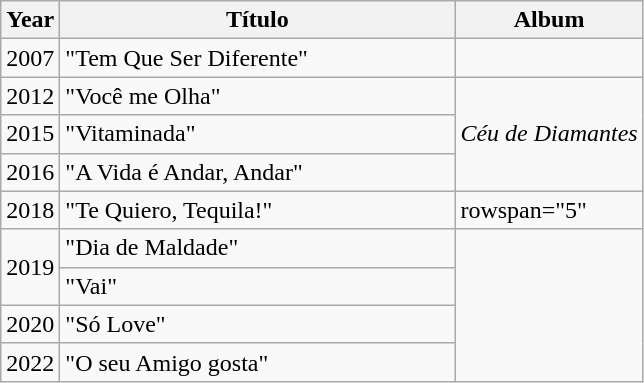<table class="wikitable">
<tr>
<th>Year</th>
<th style="width:16em;">Título</th>
<th>Album</th>
</tr>
<tr>
<td>2007</td>
<td>"Tem Que Ser Diferente"</td>
<td></td>
</tr>
<tr>
<td>2012</td>
<td>"Você me Olha"</td>
<td rowspan="3" align="center"><em>Céu de Diamantes</em></td>
</tr>
<tr>
<td>2015</td>
<td>"Vitaminada"</td>
</tr>
<tr>
<td>2016</td>
<td>"A Vida é Andar, Andar"</td>
</tr>
<tr>
<td>2018</td>
<td>"Te Quiero, Tequila!"</td>
<td>rowspan="5" </td>
</tr>
<tr>
<td rowspan="2">2019</td>
<td>"Dia de Maldade"</td>
</tr>
<tr>
<td>"Vai"</td>
</tr>
<tr>
<td rowspan="1">2020</td>
<td>"Só Love"</td>
</tr>
<tr>
<td rowspan="1">2022</td>
<td>"O seu Amigo gosta"</td>
</tr>
</table>
